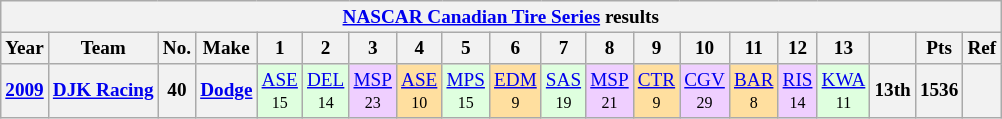<table class="wikitable" style="text-align:center; font-size:80%">
<tr>
<th colspan="20"><a href='#'>NASCAR Canadian Tire Series</a> results</th>
</tr>
<tr>
<th>Year</th>
<th>Team</th>
<th>No.</th>
<th>Make</th>
<th>1</th>
<th>2</th>
<th>3</th>
<th>4</th>
<th>5</th>
<th>6</th>
<th>7</th>
<th>8</th>
<th>9</th>
<th>10</th>
<th>11</th>
<th>12</th>
<th>13</th>
<th></th>
<th>Pts</th>
<th>Ref</th>
</tr>
<tr>
<th><a href='#'>2009</a></th>
<th><a href='#'>DJK Racing</a></th>
<th>40</th>
<th><a href='#'>Dodge</a></th>
<td style="background:#DFFFDF;"><a href='#'>ASE</a> <br><small>15</small></td>
<td style="background:#DFFFDF;"><a href='#'>DEL</a> <br><small>14</small></td>
<td style="background:#EFCFFF;"><a href='#'>MSP</a> <br><small>23</small></td>
<td style="background:#FFDF9F;"><a href='#'>ASE</a> <br><small>10</small></td>
<td style="background:#DFFFDF;"><a href='#'>MPS</a> <br><small>15</small></td>
<td style="background:#FFDF9F;"><a href='#'>EDM</a> <br><small>9</small></td>
<td style="background:#DFFFDF;"><a href='#'>SAS</a> <br><small>19</small></td>
<td style="background:#EFCFFF;"><a href='#'>MSP</a> <br><small>21</small></td>
<td style="background:#FFDF9F;"><a href='#'>CTR</a> <br><small>9</small></td>
<td style="background:#EFCFFF;"><a href='#'>CGV</a> <br><small>29</small></td>
<td style="background:#FFDF9F;"><a href='#'>BAR</a> <br><small>8</small></td>
<td style="background:#EFCFFF;"><a href='#'>RIS</a> <br><small>14</small></td>
<td style="background:#DFFFDF;"><a href='#'>KWA</a> <br><small>11</small></td>
<th>13th</th>
<th>1536</th>
<th></th>
</tr>
</table>
